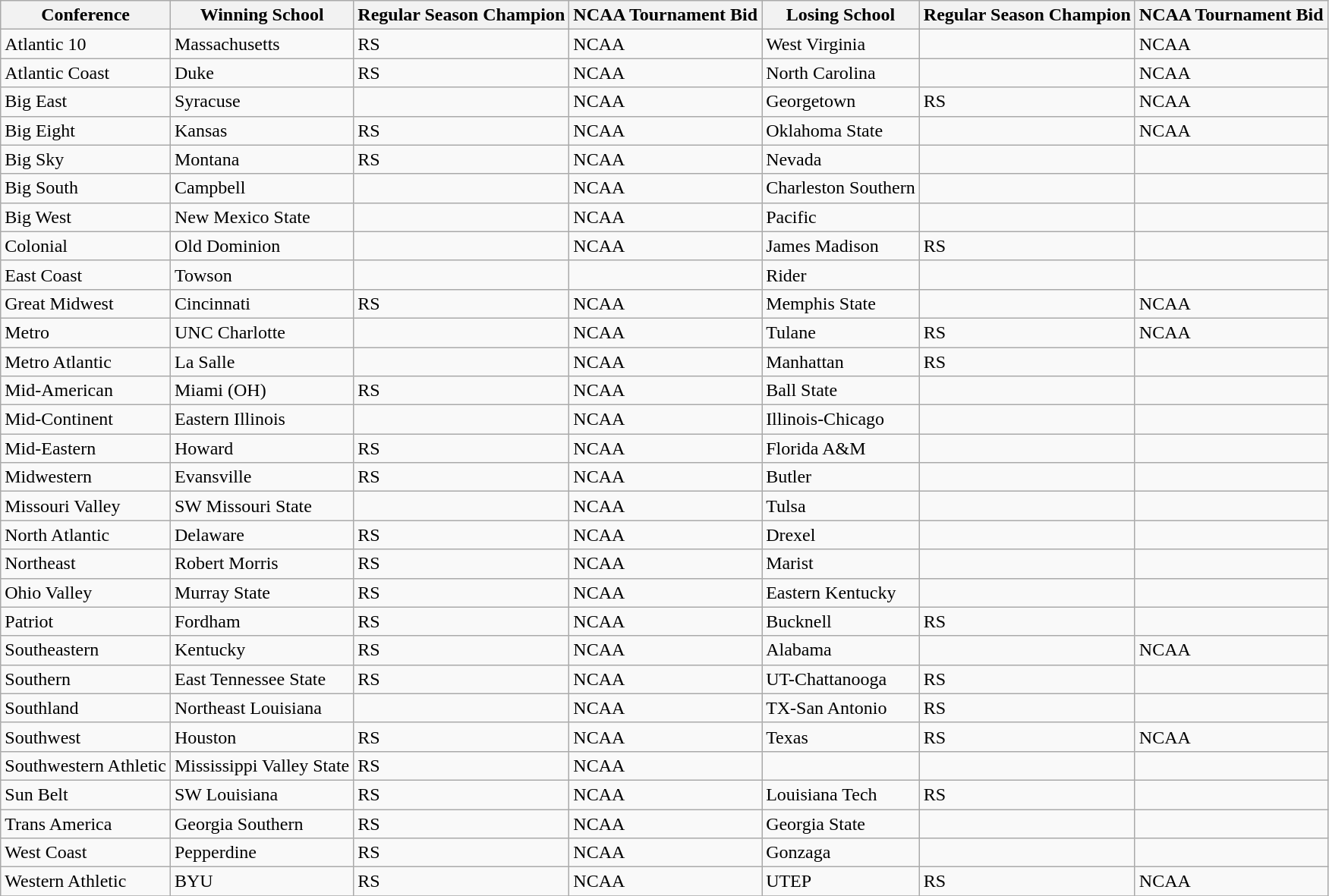<table class="wikitable">
<tr>
<th>Conference</th>
<th>Winning School</th>
<th>Regular Season Champion</th>
<th>NCAA Tournament Bid</th>
<th>Losing School</th>
<th>Regular Season Champion</th>
<th>NCAA Tournament Bid</th>
</tr>
<tr>
<td>Atlantic 10</td>
<td>Massachusetts</td>
<td>RS</td>
<td>NCAA</td>
<td>West Virginia</td>
<td></td>
<td>NCAA</td>
</tr>
<tr>
<td>Atlantic Coast</td>
<td>Duke</td>
<td>RS</td>
<td>NCAA</td>
<td>North Carolina</td>
<td></td>
<td>NCAA</td>
</tr>
<tr>
<td>Big East</td>
<td>Syracuse</td>
<td></td>
<td>NCAA</td>
<td>Georgetown</td>
<td>RS</td>
<td>NCAA</td>
</tr>
<tr>
<td>Big Eight</td>
<td>Kansas</td>
<td>RS</td>
<td>NCAA</td>
<td>Oklahoma State</td>
<td></td>
<td>NCAA</td>
</tr>
<tr>
<td>Big Sky</td>
<td>Montana</td>
<td>RS</td>
<td>NCAA</td>
<td>Nevada</td>
<td></td>
<td></td>
</tr>
<tr>
<td>Big South</td>
<td>Campbell</td>
<td></td>
<td>NCAA</td>
<td>Charleston Southern</td>
<td></td>
<td></td>
</tr>
<tr>
<td>Big West</td>
<td>New Mexico State</td>
<td></td>
<td>NCAA</td>
<td>Pacific</td>
<td></td>
<td></td>
</tr>
<tr>
<td>Colonial</td>
<td>Old Dominion</td>
<td></td>
<td>NCAA</td>
<td>James Madison</td>
<td>RS</td>
<td></td>
</tr>
<tr>
<td>East Coast</td>
<td>Towson</td>
<td></td>
<td></td>
<td>Rider</td>
<td></td>
<td></td>
</tr>
<tr>
<td>Great Midwest</td>
<td>Cincinnati</td>
<td>RS</td>
<td>NCAA</td>
<td>Memphis State</td>
<td></td>
<td>NCAA</td>
</tr>
<tr>
<td>Metro</td>
<td>UNC Charlotte</td>
<td></td>
<td>NCAA</td>
<td>Tulane</td>
<td>RS</td>
<td>NCAA</td>
</tr>
<tr>
<td>Metro Atlantic</td>
<td>La Salle</td>
<td></td>
<td>NCAA</td>
<td>Manhattan</td>
<td>RS</td>
<td></td>
</tr>
<tr>
<td>Mid-American</td>
<td>Miami (OH)</td>
<td>RS</td>
<td>NCAA</td>
<td>Ball State</td>
<td></td>
<td></td>
</tr>
<tr>
<td>Mid-Continent</td>
<td>Eastern Illinois</td>
<td></td>
<td>NCAA</td>
<td>Illinois-Chicago</td>
<td></td>
<td></td>
</tr>
<tr>
<td>Mid-Eastern</td>
<td>Howard</td>
<td>RS</td>
<td>NCAA</td>
<td>Florida A&M</td>
<td></td>
<td></td>
</tr>
<tr>
<td>Midwestern</td>
<td>Evansville</td>
<td>RS</td>
<td>NCAA</td>
<td>Butler</td>
<td></td>
<td></td>
</tr>
<tr>
<td>Missouri Valley</td>
<td>SW Missouri State</td>
<td></td>
<td>NCAA</td>
<td>Tulsa</td>
<td></td>
<td></td>
</tr>
<tr>
<td>North Atlantic</td>
<td>Delaware</td>
<td>RS</td>
<td>NCAA</td>
<td>Drexel</td>
<td></td>
<td></td>
</tr>
<tr>
<td>Northeast</td>
<td>Robert Morris</td>
<td>RS</td>
<td>NCAA</td>
<td>Marist</td>
<td></td>
<td></td>
</tr>
<tr>
<td>Ohio Valley</td>
<td>Murray State</td>
<td>RS</td>
<td>NCAA</td>
<td>Eastern Kentucky</td>
<td></td>
<td></td>
</tr>
<tr>
<td>Patriot</td>
<td>Fordham</td>
<td>RS</td>
<td>NCAA</td>
<td>Bucknell</td>
<td>RS</td>
<td></td>
</tr>
<tr>
<td>Southeastern</td>
<td>Kentucky</td>
<td>RS</td>
<td>NCAA</td>
<td>Alabama</td>
<td></td>
<td>NCAA</td>
</tr>
<tr>
<td>Southern</td>
<td>East Tennessee State</td>
<td>RS</td>
<td>NCAA</td>
<td>UT-Chattanooga</td>
<td>RS</td>
<td></td>
</tr>
<tr>
<td>Southland</td>
<td>Northeast Louisiana</td>
<td></td>
<td>NCAA</td>
<td>TX-San Antonio</td>
<td>RS</td>
<td></td>
</tr>
<tr>
<td>Southwest</td>
<td>Houston</td>
<td>RS</td>
<td>NCAA</td>
<td>Texas</td>
<td>RS</td>
<td>NCAA</td>
</tr>
<tr>
<td>Southwestern Athletic</td>
<td>Mississippi Valley State</td>
<td>RS</td>
<td>NCAA</td>
<td></td>
<td></td>
<td></td>
</tr>
<tr>
<td>Sun Belt</td>
<td>SW Louisiana</td>
<td>RS</td>
<td>NCAA</td>
<td>Louisiana Tech</td>
<td>RS</td>
<td></td>
</tr>
<tr>
<td>Trans America</td>
<td>Georgia Southern</td>
<td>RS</td>
<td>NCAA</td>
<td>Georgia State</td>
<td></td>
<td></td>
</tr>
<tr>
<td>West Coast</td>
<td>Pepperdine</td>
<td>RS</td>
<td>NCAA</td>
<td>Gonzaga</td>
<td></td>
<td></td>
</tr>
<tr>
<td>Western Athletic</td>
<td>BYU</td>
<td>RS</td>
<td>NCAA</td>
<td>UTEP</td>
<td>RS</td>
<td>NCAA</td>
</tr>
<tr>
</tr>
</table>
